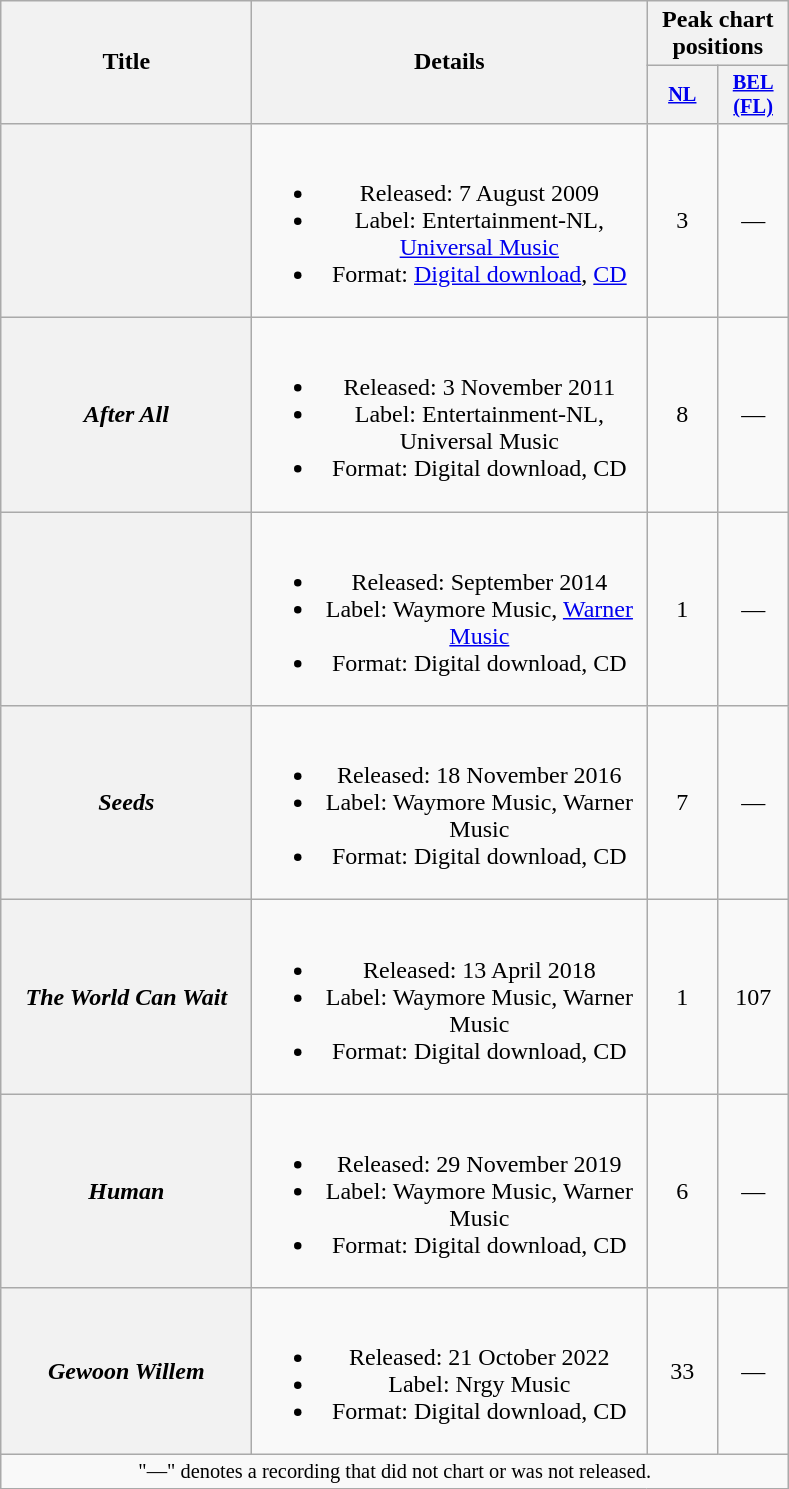<table class="wikitable plainrowheaders" style="text-align:center;">
<tr>
<th scope="col" rowspan="2" style="width:10em;">Title</th>
<th scope="col" rowspan="2" style="width:16em;">Details</th>
<th scope="col" colspan="2">Peak chart positions</th>
</tr>
<tr>
<th scope="col" style="width:3em;font-size:85%;"><a href='#'>NL</a><br></th>
<th scope="col" style="width:3em;font-size:85%;"><a href='#'>BEL<br>(FL)</a><br></th>
</tr>
<tr>
<th scope="row"><em></em></th>
<td><br><ul><li>Released: 7 August 2009</li><li>Label: Entertainment-NL, <a href='#'>Universal Music</a></li><li>Format: <a href='#'>Digital download</a>, <a href='#'>CD</a></li></ul></td>
<td>3</td>
<td>—</td>
</tr>
<tr>
<th scope="row"><em>After All</em></th>
<td><br><ul><li>Released: 3 November 2011</li><li>Label: Entertainment-NL, Universal Music</li><li>Format: Digital download, CD</li></ul></td>
<td>8</td>
<td>—</td>
</tr>
<tr>
<th scope="row"><em></em></th>
<td><br><ul><li>Released: September 2014</li><li>Label: Waymore Music, <a href='#'>Warner Music</a></li><li>Format: Digital download, CD</li></ul></td>
<td>1</td>
<td>—</td>
</tr>
<tr>
<th scope="row"><em>Seeds</em></th>
<td><br><ul><li>Released: 18 November 2016</li><li>Label: Waymore Music, Warner Music</li><li>Format: Digital download, CD</li></ul></td>
<td>7</td>
<td>—</td>
</tr>
<tr>
<th scope="row"><em>The World Can Wait</em></th>
<td><br><ul><li>Released: 13 April 2018</li><li>Label: Waymore Music, Warner Music</li><li>Format: Digital download, CD</li></ul></td>
<td>1</td>
<td>107</td>
</tr>
<tr>
<th scope="row"><em>Human</em></th>
<td><br><ul><li>Released: 29 November 2019</li><li>Label: Waymore Music, Warner Music</li><li>Format: Digital download, CD</li></ul></td>
<td>6</td>
<td>—</td>
</tr>
<tr>
<th scope="row"><em>Gewoon Willem</em></th>
<td><br><ul><li>Released: 21 October 2022</li><li>Label: Nrgy Music</li><li>Format: Digital download, CD</li></ul></td>
<td>33</td>
<td>—</td>
</tr>
<tr>
<td colspan="20" style="font-size:85%;">"—" denotes a recording that did not chart or was not released.</td>
</tr>
</table>
